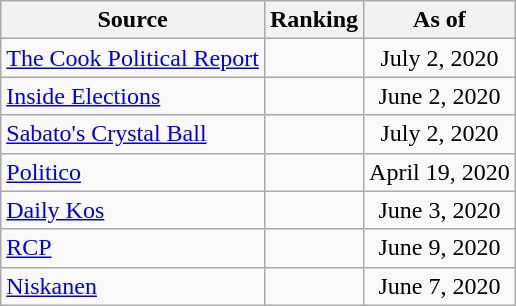<table class="wikitable" style="text-align:center">
<tr>
<th>Source</th>
<th>Ranking</th>
<th>As of</th>
</tr>
<tr>
<td align=left><a href='#'>The Cook Political Report</a></td>
<td></td>
<td>July 2, 2020</td>
</tr>
<tr>
<td align=left><a href='#'>Inside Elections</a></td>
<td></td>
<td>June 2, 2020</td>
</tr>
<tr>
<td align=left><a href='#'>Sabato's Crystal Ball</a></td>
<td></td>
<td>July 2, 2020</td>
</tr>
<tr>
<td align="left"><a href='#'>Politico</a></td>
<td></td>
<td>April 19, 2020</td>
</tr>
<tr>
<td align="left"><a href='#'>Daily Kos</a></td>
<td></td>
<td>June 3, 2020</td>
</tr>
<tr>
<td align="left"><a href='#'>RCP</a></td>
<td></td>
<td>June 9, 2020</td>
</tr>
<tr>
<td align="left"><a href='#'>Niskanen</a></td>
<td></td>
<td>June 7, 2020</td>
</tr>
</table>
